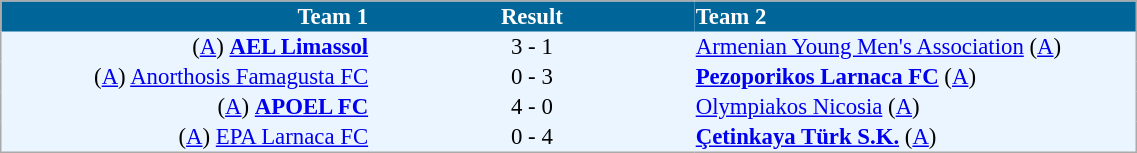<table cellspacing="0" style="background: #EBF5FF; border: 1px #aaa solid; border-collapse: collapse; font-size: 95%;" width=60%>
<tr bgcolor=#006699 style="color:white;">
<th width=25% align="right">Team 1</th>
<th width=22% align="center">Result</th>
<th width=30% align="left">Team 2</th>
</tr>
<tr>
<td align=right>(<a href='#'>A</a>) <strong><a href='#'>AEL Limassol</a></strong></td>
<td align=center>3 - 1</td>
<td align=left><a href='#'>Armenian Young Men's Association</a> (<a href='#'>A</a>)</td>
</tr>
<tr>
<td align=right>(<a href='#'>A</a>) <a href='#'>Anorthosis Famagusta FC</a></td>
<td align=center>0 - 3</td>
<td align=left><strong><a href='#'>Pezoporikos Larnaca FC</a></strong> (<a href='#'>A</a>)</td>
</tr>
<tr>
<td align=right>(<a href='#'>A</a>) <strong><a href='#'>APOEL FC</a></strong></td>
<td align=center>4 - 0</td>
<td align=left><a href='#'>Olympiakos Nicosia</a> (<a href='#'>A</a>)</td>
</tr>
<tr>
<td align=right>(<a href='#'>A</a>) <a href='#'>EPA Larnaca FC</a></td>
<td align=center>0 - 4</td>
<td align=left><strong><a href='#'>Çetinkaya Türk S.K.</a></strong> (<a href='#'>A</a>)</td>
</tr>
<tr>
</tr>
</table>
